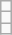<table class="wikitable">
<tr>
<td></td>
</tr>
<tr>
<td></td>
</tr>
<tr>
<td></td>
</tr>
</table>
